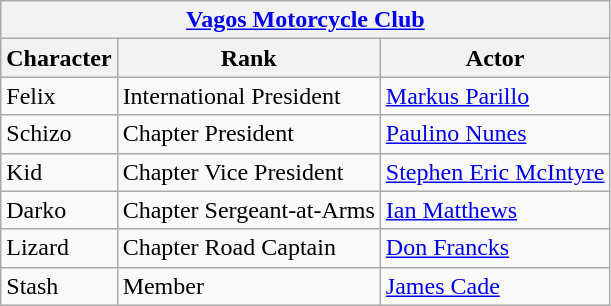<table class="wikitable">
<tr>
<th colspan="3"><a href='#'>Vagos Motorcycle Club</a></th>
</tr>
<tr>
<th>Character</th>
<th>Rank</th>
<th>Actor</th>
</tr>
<tr>
<td>Felix</td>
<td>International President</td>
<td><a href='#'>Markus Parillo</a></td>
</tr>
<tr>
<td>Schizo</td>
<td>Chapter President</td>
<td><a href='#'>Paulino Nunes</a></td>
</tr>
<tr>
<td>Kid</td>
<td>Chapter Vice President</td>
<td><a href='#'>Stephen Eric McIntyre</a></td>
</tr>
<tr>
<td>Darko</td>
<td>Chapter Sergeant-at-Arms</td>
<td><a href='#'>Ian Matthews</a></td>
</tr>
<tr>
<td>Lizard</td>
<td>Chapter Road Captain</td>
<td><a href='#'>Don Francks</a></td>
</tr>
<tr>
<td>Stash</td>
<td>Member</td>
<td><a href='#'>James Cade</a></td>
</tr>
</table>
